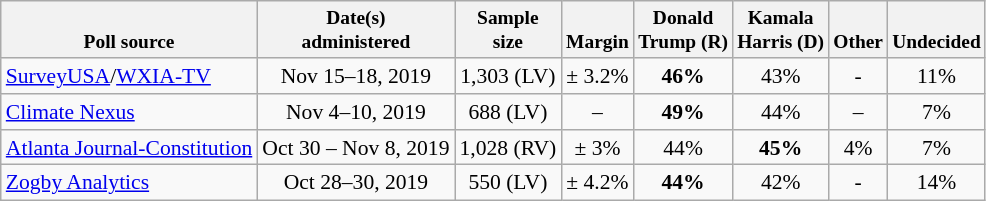<table class="wikitable" style="font-size:90%;text-align:center;">
<tr valign=bottom style="font-size:90%;">
<th>Poll source</th>
<th>Date(s)<br>administered</th>
<th>Sample<br>size</th>
<th>Margin<br></th>
<th>Donald<br>Trump (R)</th>
<th>Kamala<br>Harris (D)</th>
<th>Other</th>
<th>Undecided</th>
</tr>
<tr>
<td style="text-align:left;"><a href='#'>SurveyUSA</a>/<a href='#'>WXIA-TV</a></td>
<td>Nov 15–18, 2019</td>
<td>1,303 (LV)</td>
<td>± 3.2%</td>
<td><strong>46%</strong></td>
<td>43%</td>
<td>-</td>
<td>11%</td>
</tr>
<tr>
<td style="text-align:left;"><a href='#'>Climate Nexus</a></td>
<td>Nov 4–10, 2019</td>
<td>688 (LV)</td>
<td>–</td>
<td><strong>49%</strong></td>
<td>44%</td>
<td>–</td>
<td>7%</td>
</tr>
<tr>
<td style="text-align:left;"><a href='#'>Atlanta Journal-Constitution</a></td>
<td>Oct 30 – Nov 8, 2019</td>
<td>1,028 (RV)</td>
<td>± 3%</td>
<td>44%</td>
<td><strong>45%</strong></td>
<td>4%</td>
<td>7%</td>
</tr>
<tr>
<td style="text-align:left;"><a href='#'>Zogby Analytics</a></td>
<td>Oct 28–30, 2019</td>
<td>550 (LV)</td>
<td>± 4.2%</td>
<td><strong>44%</strong></td>
<td>42%</td>
<td>-</td>
<td>14%</td>
</tr>
</table>
